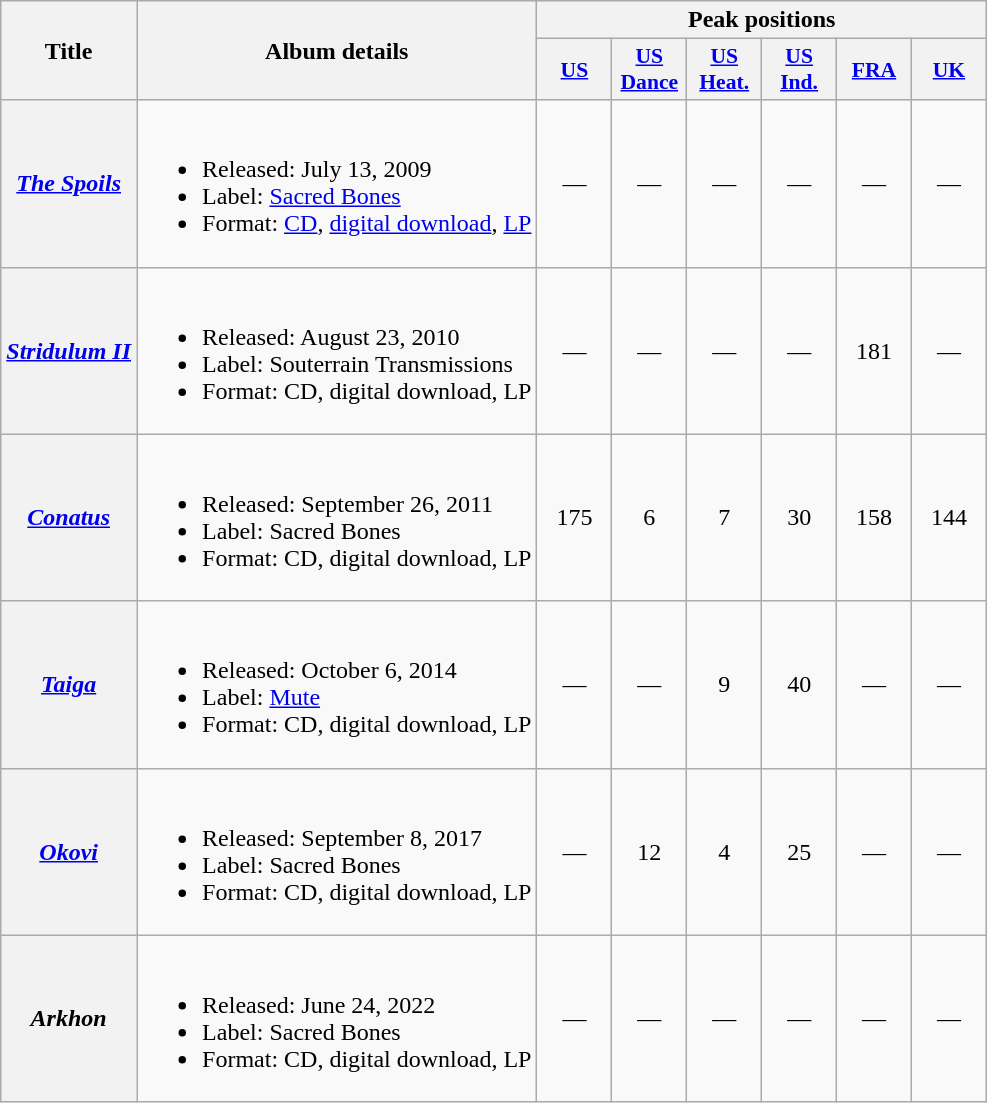<table class="wikitable plainrowheaders">
<tr>
<th scope="col" rowspan="2">Title</th>
<th scope="col" rowspan="2">Album details</th>
<th scope="col" colspan="6">Peak positions</th>
</tr>
<tr>
<th scope="col" style="width:3em;font-size:90%;"><a href='#'>US</a><br></th>
<th scope="col" style="width:3em;font-size:90%;"><a href='#'>US<br>Dance</a><br></th>
<th scope="col" style="width:3em;font-size:90%;"><a href='#'>US<br>Heat.</a><br></th>
<th scope="col" style="width:3em;font-size:90%;"><a href='#'>US<br>Ind.</a><br></th>
<th scope="col" style="width:3em;font-size:90%;"><a href='#'>FRA</a><br></th>
<th scope="col" style="width:3em;font-size:90%;"><a href='#'>UK</a><br></th>
</tr>
<tr>
<th scope="row"><em><a href='#'>The Spoils</a></em></th>
<td><br><ul><li>Released: July 13, 2009</li><li>Label: <a href='#'>Sacred Bones</a></li><li>Format: <a href='#'>CD</a>, <a href='#'>digital download</a>, <a href='#'>LP</a></li></ul></td>
<td style="text-align:center;">—</td>
<td style="text-align:center;">—</td>
<td style="text-align:center;">—</td>
<td style="text-align:center;">—</td>
<td style="text-align:center;">—</td>
<td style="text-align:center;">—</td>
</tr>
<tr>
<th scope="row"><em><a href='#'>Stridulum II</a></em></th>
<td><br><ul><li>Released: August 23, 2010</li><li>Label: Souterrain Transmissions</li><li>Format: CD, digital download, LP</li></ul></td>
<td style="text-align:center;">—</td>
<td style="text-align:center;">—</td>
<td style="text-align:center;">—</td>
<td style="text-align:center;">—</td>
<td style="text-align:center;">181</td>
<td style="text-align:center;">—</td>
</tr>
<tr>
<th scope="row"><em><a href='#'>Conatus</a></em></th>
<td><br><ul><li>Released: September 26, 2011</li><li>Label: Sacred Bones</li><li>Format: CD, digital download, LP</li></ul></td>
<td style="text-align:center;">175</td>
<td style="text-align:center;">6</td>
<td style="text-align:center;">7</td>
<td style="text-align:center;">30</td>
<td style="text-align:center;">158</td>
<td style="text-align:center;">144</td>
</tr>
<tr>
<th scope="row"><em><a href='#'>Taiga</a></em></th>
<td><br><ul><li>Released: October 6, 2014</li><li>Label: <a href='#'>Mute</a></li><li>Format: CD, digital download, LP</li></ul></td>
<td style="text-align:center;">—</td>
<td style="text-align:center;">—</td>
<td style="text-align:center;">9</td>
<td style="text-align:center;">40</td>
<td style="text-align:center;">—</td>
<td style="text-align:center;">—</td>
</tr>
<tr>
<th scope="row"><em><a href='#'>Okovi</a></em></th>
<td><br><ul><li>Released: September 8, 2017</li><li>Label: Sacred Bones</li><li>Format: CD, digital download, LP</li></ul></td>
<td style="text-align:center;">—</td>
<td style="text-align:center;">12</td>
<td style="text-align:center;">4</td>
<td style="text-align:center;">25</td>
<td style="text-align:center;">—</td>
<td style="text-align:center;">—</td>
</tr>
<tr>
<th scope="row"><em>Arkhon</em></th>
<td><br><ul><li>Released: June 24, 2022</li><li>Label: Sacred Bones</li><li>Format: CD, digital download, LP</li></ul></td>
<td style="text-align:center;">—</td>
<td style="text-align:center;">—</td>
<td style="text-align:center;">—</td>
<td style="text-align:center;">—</td>
<td style="text-align:center;">—</td>
<td style="text-align:center;">—</td>
</tr>
</table>
